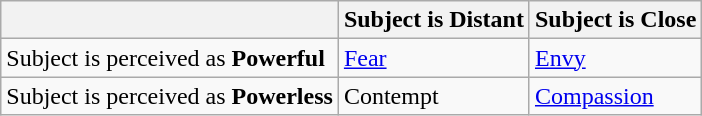<table class="wikitable">
<tr>
<th></th>
<th>Subject is Distant</th>
<th>Subject is Close</th>
</tr>
<tr>
<td>Subject is perceived as <strong>Powerful</strong></td>
<td><a href='#'>Fear</a></td>
<td><a href='#'>Envy</a></td>
</tr>
<tr>
<td>Subject is perceived as <strong>Powerless</strong></td>
<td>Contempt</td>
<td><a href='#'>Compassion</a></td>
</tr>
</table>
